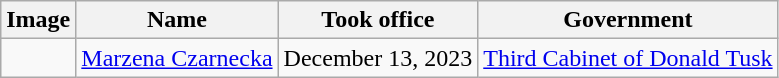<table class="wikitable sortable">
<tr>
<th>Image</th>
<th>Name</th>
<th>Took office</th>
<th>Government</th>
</tr>
<tr>
<td></td>
<td><a href='#'>Marzena Czarnecka</a></td>
<td>December 13, 2023</td>
<td><a href='#'>Third Cabinet of Donald Tusk</a></td>
</tr>
</table>
